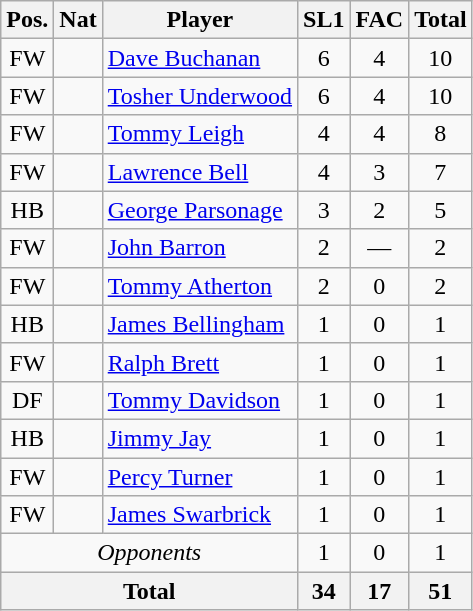<table class="wikitable"  style="text-align:center; border:1px #aaa solid;">
<tr>
<th>Pos.</th>
<th>Nat</th>
<th>Player</th>
<th>SL1</th>
<th>FAC</th>
<th>Total</th>
</tr>
<tr>
<td>FW</td>
<td></td>
<td style="text-align:left;"><a href='#'>Dave Buchanan</a></td>
<td>6</td>
<td>4</td>
<td>10</td>
</tr>
<tr>
<td>FW</td>
<td></td>
<td style="text-align:left;"><a href='#'>Tosher Underwood</a></td>
<td>6</td>
<td>4</td>
<td>10</td>
</tr>
<tr>
<td>FW</td>
<td></td>
<td style="text-align:left;"><a href='#'>Tommy Leigh</a></td>
<td>4</td>
<td>4</td>
<td>8</td>
</tr>
<tr>
<td>FW</td>
<td></td>
<td style="text-align:left;"><a href='#'>Lawrence Bell</a></td>
<td>4</td>
<td>3</td>
<td>7</td>
</tr>
<tr>
<td>HB</td>
<td></td>
<td style="text-align:left;"><a href='#'>George Parsonage</a></td>
<td>3</td>
<td>2</td>
<td>5</td>
</tr>
<tr>
<td>FW</td>
<td></td>
<td style="text-align:left;"><a href='#'>John Barron</a></td>
<td>2</td>
<td>—</td>
<td>2</td>
</tr>
<tr>
<td>FW</td>
<td></td>
<td style="text-align:left;"><a href='#'>Tommy Atherton</a></td>
<td>2</td>
<td>0</td>
<td>2</td>
</tr>
<tr>
<td>HB</td>
<td></td>
<td style="text-align:left;"><a href='#'>James Bellingham</a></td>
<td>1</td>
<td>0</td>
<td>1</td>
</tr>
<tr>
<td>FW</td>
<td></td>
<td style="text-align:left;"><a href='#'>Ralph Brett</a></td>
<td>1</td>
<td>0</td>
<td>1</td>
</tr>
<tr>
<td>DF</td>
<td></td>
<td style="text-align:left;"><a href='#'>Tommy Davidson</a></td>
<td>1</td>
<td>0</td>
<td>1</td>
</tr>
<tr>
<td>HB</td>
<td></td>
<td style="text-align:left;"><a href='#'>Jimmy Jay</a></td>
<td>1</td>
<td>0</td>
<td>1</td>
</tr>
<tr>
<td>FW</td>
<td></td>
<td style="text-align:left;"><a href='#'>Percy Turner</a></td>
<td>1</td>
<td>0</td>
<td>1</td>
</tr>
<tr>
<td>FW</td>
<td></td>
<td style="text-align:left;"><a href='#'>James Swarbrick</a></td>
<td>1</td>
<td>0</td>
<td>1</td>
</tr>
<tr>
<td colspan="3"><em>Opponents</em></td>
<td>1</td>
<td>0</td>
<td>1</td>
</tr>
<tr>
<th colspan="3">Total</th>
<th>34</th>
<th>17</th>
<th>51</th>
</tr>
</table>
